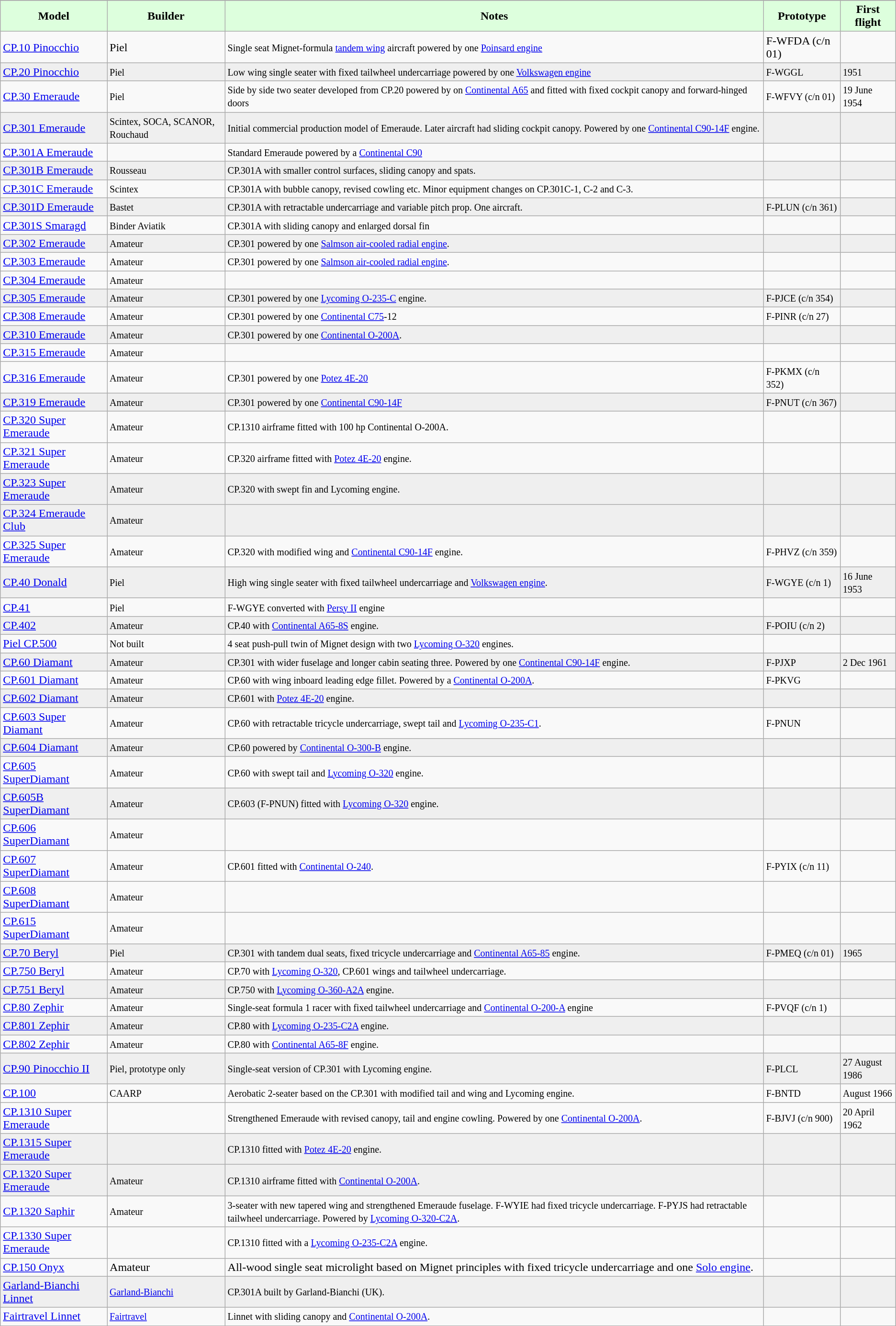<table class="wikitable">
<tr>
</tr>
<tr>
<th style="background: #ddffdd;">Model</th>
<th style="background: #ddffdd;">Builder</th>
<th style="background: #ddffdd;">Notes</th>
<th style="background: #ddffdd;">Prototype</th>
<th style="background: #ddffdd;">First flight</th>
</tr>
<tr>
<td><a href='#'>CP.10 Pinocchio</a></td>
<td>Piel</td>
<td><small>Single seat Mignet-formula <a href='#'>tandem wing</a> aircraft powered by one   <a href='#'>Poinsard engine</a></small></td>
<td>F-WFDA (c/n 01)</td>
<td></td>
</tr>
<tr bgcolor="#EFEFEF">
<td><a href='#'>CP.20 Pinocchio</a></td>
<td><small>Piel</small></td>
<td><small>Low wing single seater with fixed tailwheel undercarriage powered by one  <a href='#'>Volkswagen engine</a></small></td>
<td><small>F-WGGL</small></td>
<td><small>1951</small></td>
</tr>
<tr>
<td><a href='#'>CP.30 Emeraude</a></td>
<td><small>Piel</small></td>
<td><small>Side by side two seater developed from CP.20 powered by on   <a href='#'>Continental A65</a> and fitted with fixed cockpit canopy and forward-hinged doors</small></td>
<td><small>F-WFVY (c/n 01)</small></td>
<td><small>19 June 1954</small></td>
</tr>
<tr bgcolor="#EFEFEF">
<td><a href='#'>CP.301 Emeraude</a></td>
<td><small>Scintex, SOCA, SCANOR, Rouchaud</small></td>
<td><small>Initial commercial production model of Emeraude. Later aircraft had sliding cockpit canopy. Powered by one  <a href='#'>Continental C90-14F</a> engine.</small></td>
<td></td>
<td></td>
</tr>
<tr>
<td><a href='#'>CP.301A Emeraude</a></td>
<td></td>
<td><small>Standard Emeraude powered by a  <a href='#'>Continental C90</a></small></td>
<td></td>
<td></td>
</tr>
<tr bgcolor="#EFEFEF">
<td><a href='#'>CP.301B Emeraude</a></td>
<td><small>Rousseau</small></td>
<td><small>CP.301A with smaller control surfaces, sliding canopy and spats.</small></td>
<td></td>
<td></td>
</tr>
<tr>
<td><a href='#'>CP.301C Emeraude</a></td>
<td><small>Scintex</small></td>
<td><small>CP.301A with bubble canopy, revised cowling etc. Minor equipment changes on CP.301C-1, C-2 and C-3.</small></td>
<td></td>
<td></td>
</tr>
<tr bgcolor="#EFEFEF">
<td><a href='#'>CP.301D Emeraude</a></td>
<td><small>Bastet</small></td>
<td><small>CP.301A with retractable undercarriage and variable pitch prop. One aircraft.</small></td>
<td><small>F-PLUN (c/n 361)</small></td>
<td></td>
</tr>
<tr>
<td><a href='#'>CP.301S Smaragd</a></td>
<td><small>Binder Aviatik</small></td>
<td><small>CP.301A with sliding canopy and enlarged dorsal fin</small></td>
<td></td>
<td></td>
</tr>
<tr bgcolor="#EFEFEF">
<td><a href='#'>CP.302 Emeraude</a></td>
<td><small>Amateur</small></td>
<td><small>CP.301 powered by one  <a href='#'>Salmson air-cooled radial engine</a>.</small></td>
<td></td>
<td></td>
</tr>
<tr>
<td><a href='#'>CP.303 Emeraude</a></td>
<td><small>Amateur</small></td>
<td><small>CP.301 powered by one  <a href='#'>Salmson air-cooled radial engine</a>.</small></td>
<td></td>
<td></td>
</tr>
<tr>
<td><a href='#'>CP.304 Emeraude</a></td>
<td><small>Amateur</small></td>
<td></td>
<td></td>
<td></td>
</tr>
<tr bgcolor="#EFEFEF">
<td><a href='#'>CP.305 Emeraude</a></td>
<td><small>Amateur</small></td>
<td><small>CP.301 powered by one  <a href='#'>Lycoming O-235-C</a> engine.</small></td>
<td><small>F-PJCE (c/n 354)</small></td>
<td></td>
</tr>
<tr>
<td><a href='#'>CP.308 Emeraude</a></td>
<td><small>Amateur</small></td>
<td><small>CP.301 powered by one  <a href='#'>Continental C75</a>-12</small></td>
<td><small>F-PINR (c/n 27)</small></td>
<td></td>
</tr>
<tr bgcolor="#EFEFEF">
<td><a href='#'>CP.310 Emeraude</a></td>
<td><small>Amateur</small></td>
<td><small>CP.301 powered by one  <a href='#'>Continental O-200A</a>.</small></td>
<td></td>
<td></td>
</tr>
<tr>
<td><a href='#'>CP.315 Emeraude</a></td>
<td><small>Amateur</small></td>
<td></td>
<td></td>
<td></td>
</tr>
<tr>
<td><a href='#'>CP.316 Emeraude</a></td>
<td><small>Amateur</small></td>
<td><small>CP.301 powered by one  <a href='#'>Potez 4E-20</a></small></td>
<td><small>F-PKMX (c/n 352)</small></td>
<td></td>
</tr>
<tr bgcolor="#EFEFEF">
<td><a href='#'>CP.319 Emeraude</a></td>
<td><small>Amateur</small></td>
<td><small>CP.301 powered by one  <a href='#'>Continental C90-14F</a></small></td>
<td><small>F-PNUT (c/n 367)</small></td>
<td></td>
</tr>
<tr>
<td><a href='#'>CP.320 Super Emeraude</a></td>
<td><small>Amateur</small></td>
<td><small>CP.1310 airframe fitted with 100 hp Continental O-200A.</small></td>
<td></td>
<td></td>
</tr>
<tr>
<td><a href='#'>CP.321 Super Emeraude</a></td>
<td><small>Amateur</small></td>
<td><small>CP.320 airframe fitted with  <a href='#'>Potez 4E-20</a> engine.</small></td>
<td></td>
<td></td>
</tr>
<tr bgcolor="#EFEFEF">
<td><a href='#'>CP.323 Super Emeraude</a></td>
<td><small>Amateur</small></td>
<td><small>CP.320 with swept fin and  Lycoming engine.</small></td>
<td></td>
<td></td>
</tr>
<tr bgcolor="#EFEFEF">
<td><a href='#'>CP.324 Emeraude Club</a></td>
<td><small>Amateur</small></td>
<td></td>
<td></td>
<td></td>
</tr>
<tr>
<td><a href='#'>CP.325 Super Emeraude</a></td>
<td><small>Amateur</small></td>
<td><small>CP.320 with modified wing and  <a href='#'>Continental C90-14F</a> engine.</small></td>
<td><small>F-PHVZ (c/n 359)</small></td>
<td></td>
</tr>
<tr bgcolor="#EFEFEF">
<td><a href='#'>CP.40 Donald</a></td>
<td><small>Piel</small></td>
<td><small>High wing single seater with fixed tailwheel undercarriage and  <a href='#'>Volkswagen engine</a>.</small></td>
<td><small>F-WGYE (c/n 1)</small></td>
<td><small>16 June 1953</small></td>
</tr>
<tr>
<td><a href='#'>CP.41</a></td>
<td><small>Piel</small></td>
<td><small>F-WGYE converted with <a href='#'>Persy II</a> engine</small></td>
<td></td>
<td></td>
</tr>
<tr bgcolor="#EFEFEF">
<td><a href='#'>CP.402</a></td>
<td><small>Amateur</small></td>
<td><small>CP.40 with  <a href='#'>Continental A65-8S</a> engine.</small></td>
<td><small>F-POIU (c/n 2)</small></td>
<td></td>
</tr>
<tr>
<td><a href='#'>Piel CP.500</a></td>
<td><small>Not built</small></td>
<td><small>4 seat push-pull twin of Mignet design with two <a href='#'>Lycoming O-320</a> engines.</small></td>
<td></td>
<td></td>
</tr>
<tr bgcolor="#EFEFEF">
<td><a href='#'>CP.60 Diamant</a></td>
<td><small>Amateur</small></td>
<td><small>CP.301 with wider fuselage and longer cabin seating three. Powered by one  <a href='#'>Continental C90-14F</a> engine.</small></td>
<td><small>F-PJXP</small></td>
<td><small>2 Dec 1961</small></td>
</tr>
<tr>
<td><a href='#'>CP.601 Diamant</a></td>
<td><small>Amateur</small></td>
<td><small>CP.60 with wing inboard leading edge fillet. Powered by a  <a href='#'>Continental O-200A</a>.</small></td>
<td><small>F-PKVG</small></td>
<td></td>
</tr>
<tr bgcolor="#EFEFEF">
<td><a href='#'>CP.602 Diamant</a></td>
<td><small>Amateur</small></td>
<td><small>CP.601 with  <a href='#'>Potez 4E-20</a> engine.</small></td>
<td></td>
<td></td>
</tr>
<tr>
<td><a href='#'>CP.603 Super Diamant</a></td>
<td><small>Amateur</small></td>
<td><small>CP.60 with retractable tricycle undercarriage, swept tail and  <a href='#'>Lycoming O-235-C1</a>.</small></td>
<td><small>F-PNUN</small></td>
<td></td>
</tr>
<tr bgcolor="#EFEFEF">
<td><a href='#'>CP.604 Diamant</a></td>
<td><small>Amateur</small></td>
<td><small>CP.60 powered by  <a href='#'>Continental O-300-B</a> engine.</small></td>
<td></td>
<td></td>
</tr>
<tr>
<td><a href='#'>CP.605 SuperDiamant</a></td>
<td><small>Amateur</small></td>
<td><small>CP.60 with swept tail and  <a href='#'>Lycoming O-320</a> engine.</small></td>
<td></td>
<td></td>
</tr>
<tr bgcolor="#EFEFEF">
<td><a href='#'>CP.605B SuperDiamant</a></td>
<td><small>Amateur</small></td>
<td><small>CP.603 (F-PNUN) fitted with  <a href='#'>Lycoming O-320</a> engine.</small></td>
<td></td>
<td></td>
</tr>
<tr>
<td><a href='#'>CP.606 SuperDiamant</a></td>
<td><small>Amateur</small></td>
<td></td>
<td></td>
<td></td>
</tr>
<tr>
<td><a href='#'>CP.607 SuperDiamant</a></td>
<td><small>Amateur</small></td>
<td><small>CP.601 fitted with  <a href='#'>Continental O-240</a>.</small></td>
<td><small>F-PYIX (c/n 11)</small></td>
<td></td>
</tr>
<tr>
<td><a href='#'>CP.608 SuperDiamant</a></td>
<td><small>Amateur</small></td>
<td></td>
<td></td>
<td></td>
</tr>
<tr>
<td><a href='#'>CP.615 SuperDiamant</a></td>
<td><small>Amateur</small></td>
<td></td>
<td></td>
<td></td>
</tr>
<tr bgcolor="#EFEFEF">
<td><a href='#'>CP.70 Beryl</a></td>
<td><small>Piel</small></td>
<td><small>CP.301 with tandem dual seats, fixed tricycle undercarriage and  <a href='#'>Continental A65-85</a> engine.</small></td>
<td><small>F-PMEQ (c/n 01)</small></td>
<td><small>1965</small></td>
</tr>
<tr>
<td><a href='#'>CP.750 Beryl</a></td>
<td><small>Amateur</small></td>
<td><small>CP.70 with  <a href='#'>Lycoming O-320</a>, CP.601 wings and tailwheel undercarriage.</small></td>
<td></td>
<td></td>
</tr>
<tr bgcolor="#EFEFEF">
<td><a href='#'>CP.751 Beryl</a></td>
<td><small>Amateur</small></td>
<td><small>CP.750 with  <a href='#'>Lycoming O-360-A2A</a> engine.</small></td>
<td></td>
<td></td>
</tr>
<tr>
<td><a href='#'>CP.80 Zephir</a></td>
<td><small>Amateur</small></td>
<td><small>Single-seat formula 1 racer with fixed tailwheel undercarriage and  <a href='#'>Continental O-200-A</a> engine</small></td>
<td><small>F-PVQF (c/n 1)</small></td>
<td></td>
</tr>
<tr bgcolor="#EFEFEF">
<td><a href='#'>CP.801 Zephir</a></td>
<td><small>Amateur</small></td>
<td><small>CP.80 with  <a href='#'>Lycoming O-235-C2A</a> engine.</small></td>
<td></td>
<td></td>
</tr>
<tr>
<td><a href='#'>CP.802 Zephir</a></td>
<td><small>Amateur</small></td>
<td><small>CP.80 with  <a href='#'>Continental A65-8F</a> engine.</small></td>
<td></td>
<td></td>
</tr>
<tr bgcolor="#EFEFEF">
<td><a href='#'>CP.90 Pinocchio II</a></td>
<td><small>Piel, prototype only</small></td>
<td><small>Single-seat version of CP.301 with  Lycoming engine.</small></td>
<td><small>F-PLCL</small></td>
<td><small>27 August 1986</small></td>
</tr>
<tr>
<td><a href='#'>CP.100</a></td>
<td><small>CAARP</small></td>
<td><small>Aerobatic 2-seater based on the CP.301 with modified tail and wing and  Lycoming engine.</small></td>
<td><small>F-BNTD</small></td>
<td><small>August 1966</small></td>
</tr>
<tr>
<td><a href='#'>CP.1310 Super Emeraude</a></td>
<td></td>
<td><small>Strengthened Emeraude with revised canopy, tail and engine cowling. Powered by one  <a href='#'>Continental O-200A</a>.</small></td>
<td><small>F-BJVJ (c/n 900)</small></td>
<td><small>20 April 1962</small></td>
</tr>
<tr bgcolor="#EFEFEF">
<td><a href='#'>CP.1315 Super Emeraude</a></td>
<td></td>
<td><small>CP.1310 fitted with  <a href='#'>Potez 4E-20</a> engine.</small></td>
<td></td>
<td></td>
</tr>
<tr bgcolor="#EFEFEF">
<td><a href='#'>CP.1320 Super Emeraude</a></td>
<td><small>Amateur</small></td>
<td><small>CP.1310 airframe fitted with  <a href='#'>Continental O-200A</a>.</small></td>
<td></td>
<td></td>
</tr>
<tr>
<td><a href='#'>CP.1320 Saphir</a></td>
<td><small>Amateur</small></td>
<td><small>3-seater with new tapered wing and strengthened Emeraude fuselage. F-WYIE had fixed tricycle undercarriage. F-PYJS had retractable tailwheel undercarriage. Powered by  <a href='#'>Lycoming O-320-C2A</a>.</small></td>
<td></td>
<td></td>
</tr>
<tr>
<td><a href='#'>CP.1330 Super Emeraude</a></td>
<td></td>
<td><small>CP.1310 fitted with a <a href='#'>Lycoming O-235-C2A</a> engine.</small></td>
<td></td>
<td></td>
</tr>
<tr>
<td><a href='#'>CP.150 Onyx</a></td>
<td>Amateur</td>
<td>All-wood single seat microlight based on Mignet principles with fixed tricycle undercarriage and one  <a href='#'>Solo engine</a>.</td>
<td></td>
<td></td>
</tr>
<tr bgcolor="#EFEFEF">
<td><a href='#'>Garland-Bianchi Linnet</a></td>
<td><small><a href='#'>Garland-Bianchi</a></small></td>
<td><small>CP.301A built by Garland-Bianchi (UK).</small></td>
<td></td>
<td></td>
</tr>
<tr>
<td><a href='#'>Fairtravel Linnet</a></td>
<td><small><a href='#'>Fairtravel</a></small></td>
<td><small>Linnet with sliding canopy and  <a href='#'>Continental O-200A</a>.</small></td>
<td></td>
</tr>
<tr>
</tr>
</table>
